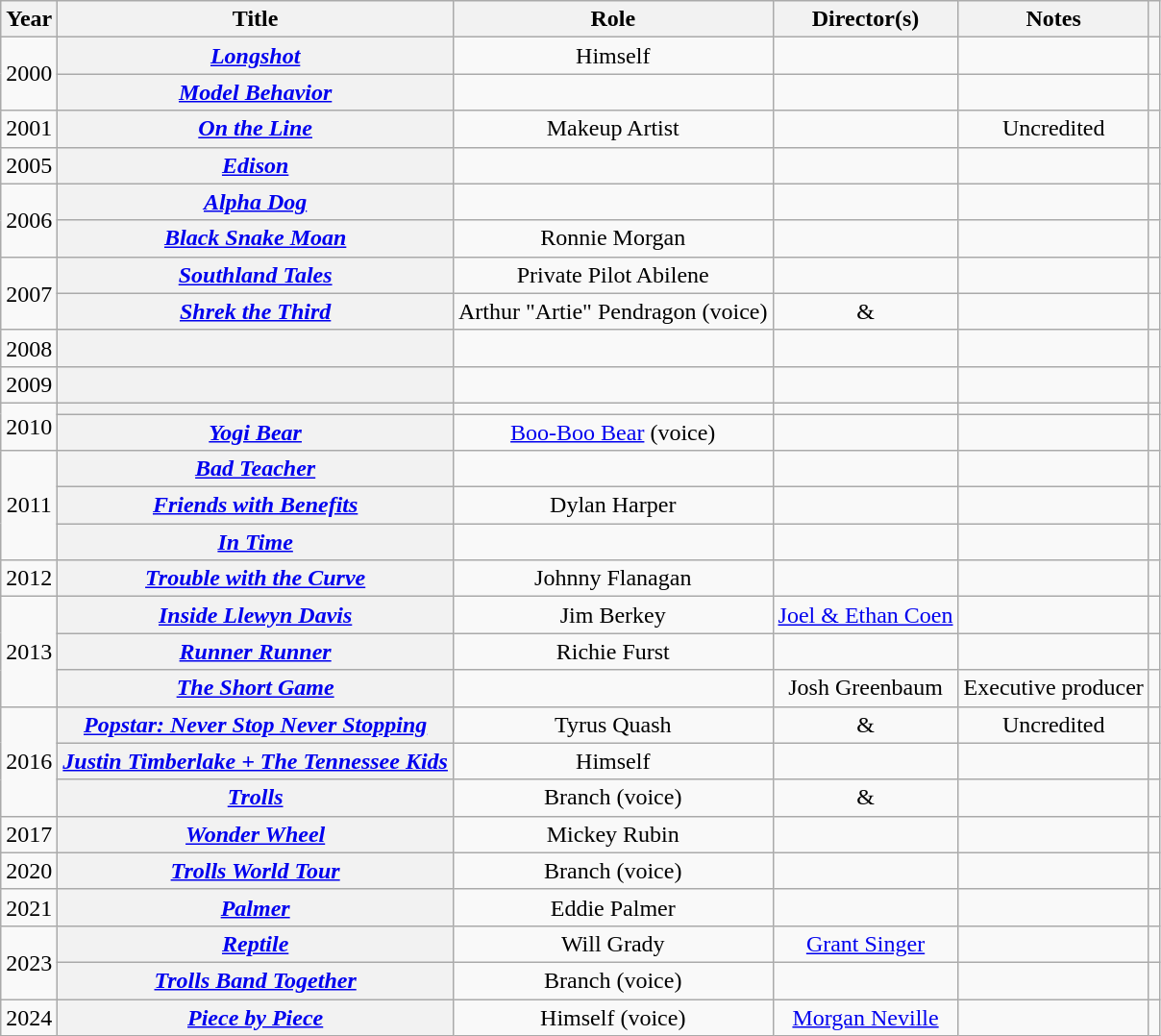<table class="wikitable sortable plainrowheaders" style="text-align: center;">
<tr>
<th>Year</th>
<th>Title</th>
<th>Role</th>
<th>Director(s)</th>
<th class="unsortable">Notes</th>
<th class="unsortable"></th>
</tr>
<tr>
<td rowspan="2">2000</td>
<th scope="row"><em><a href='#'>Longshot</a></em></th>
<td>Himself</td>
<td></td>
<td></td>
<td></td>
</tr>
<tr>
<th scope="row"><em><a href='#'>Model Behavior</a></em></th>
<td></td>
<td></td>
<td></td>
<td></td>
</tr>
<tr>
<td>2001</td>
<th scope="row"><em><a href='#'>On the Line</a></em></th>
<td>Makeup Artist</td>
<td></td>
<td>Uncredited</td>
<td></td>
</tr>
<tr>
<td>2005</td>
<th scope="row"><em><a href='#'>Edison</a></em></th>
<td></td>
<td></td>
<td></td>
<td></td>
</tr>
<tr>
<td rowspan="2">2006</td>
<th scope="row"><em><a href='#'>Alpha Dog</a></em></th>
<td></td>
<td></td>
<td></td>
<td></td>
</tr>
<tr>
<th scope="row"><em><a href='#'>Black Snake Moan</a></em></th>
<td>Ronnie Morgan</td>
<td></td>
<td></td>
<td></td>
</tr>
<tr>
<td rowspan="2">2007</td>
<th scope="row"><em><a href='#'>Southland Tales</a></em></th>
<td>Private Pilot Abilene</td>
<td></td>
<td></td>
<td></td>
</tr>
<tr>
<th scope="row"><em><a href='#'>Shrek the Third</a></em></th>
<td>Arthur "Artie" Pendragon (voice)</td>
<td> & </td>
<td></td>
<td></td>
</tr>
<tr>
<td>2008</td>
<th scope="row"></th>
<td></td>
<td></td>
<td></td>
<td></td>
</tr>
<tr>
<td>2009</td>
<th scope="row"></th>
<td></td>
<td></td>
<td></td>
<td></td>
</tr>
<tr>
<td rowspan="2">2010</td>
<th scope="row"></th>
<td></td>
<td></td>
<td></td>
<td></td>
</tr>
<tr>
<th scope="row"><em><a href='#'>Yogi Bear</a></em></th>
<td><a href='#'>Boo-Boo Bear</a> (voice)</td>
<td></td>
<td></td>
<td></td>
</tr>
<tr>
<td rowspan="3">2011</td>
<th scope="row"><em><a href='#'>Bad Teacher</a></em></th>
<td></td>
<td></td>
<td></td>
<td></td>
</tr>
<tr>
<th scope="row"><em><a href='#'>Friends with Benefits</a></em></th>
<td>Dylan Harper</td>
<td></td>
<td></td>
<td></td>
</tr>
<tr>
<th scope="row"><em><a href='#'>In Time</a></em></th>
<td></td>
<td></td>
<td></td>
<td></td>
</tr>
<tr>
<td>2012</td>
<th scope="row"><em><a href='#'>Trouble with the Curve</a></em></th>
<td>Johnny Flanagan</td>
<td></td>
<td></td>
<td></td>
</tr>
<tr>
<td rowspan="3">2013</td>
<th scope="row"><em><a href='#'>Inside Llewyn Davis</a></em></th>
<td>Jim Berkey</td>
<td><a href='#'>Joel & Ethan Coen</a></td>
<td></td>
<td></td>
</tr>
<tr>
<th scope="row"><em><a href='#'>Runner Runner</a></em></th>
<td>Richie Furst</td>
<td></td>
<td></td>
<td></td>
</tr>
<tr>
<th scope="row"><em><a href='#'>The Short Game</a></em></th>
<td></td>
<td>Josh Greenbaum</td>
<td>Executive producer</td>
<td></td>
</tr>
<tr>
<td rowspan="3">2016</td>
<th scope="row"><em><a href='#'>Popstar: Never Stop Never Stopping</a></em></th>
<td>Tyrus Quash</td>
<td> & </td>
<td>Uncredited</td>
<td></td>
</tr>
<tr>
<th scope="row"><em><a href='#'>Justin Timberlake + The Tennessee Kids</a></em></th>
<td>Himself</td>
<td></td>
<td></td>
<td></td>
</tr>
<tr>
<th scope="row"><em><a href='#'>Trolls</a></em></th>
<td>Branch (voice)</td>
<td> & </td>
<td></td>
<td></td>
</tr>
<tr>
<td>2017</td>
<th scope="row"><em><a href='#'>Wonder Wheel</a></em></th>
<td>Mickey Rubin</td>
<td></td>
<td></td>
<td></td>
</tr>
<tr>
<td>2020</td>
<th scope="row"><em><a href='#'>Trolls World Tour</a></em></th>
<td>Branch (voice)</td>
<td></td>
<td></td>
<td></td>
</tr>
<tr>
<td>2021</td>
<th scope="row"><em><a href='#'>Palmer</a></em></th>
<td>Eddie Palmer</td>
<td></td>
<td></td>
<td></td>
</tr>
<tr>
<td rowspan="2">2023</td>
<th scope="row"><em><a href='#'>Reptile</a></em></th>
<td>Will Grady</td>
<td><a href='#'>Grant Singer</a></td>
<td></td>
<td></td>
</tr>
<tr>
<th scope="row"><em><a href='#'>Trolls Band Together</a></em></th>
<td>Branch (voice)</td>
<td></td>
<td></td>
<td></td>
</tr>
<tr>
<td rowspan="2">2024</td>
<th scope="row"><a href='#'><em>Piece by Piece</em></a></th>
<td>Himself (voice)</td>
<td><a href='#'>Morgan Neville</a></td>
<td></td>
<td></td>
</tr>
</table>
